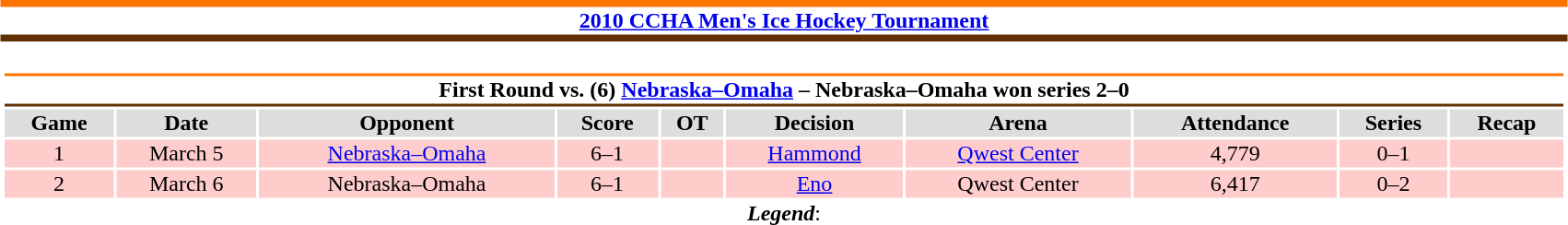<table class="toccolours"  style="width:90%; clear:both; margin:1.5em auto; text-align:center;">
<tr>
<th colspan=10 style="background:#fff; border-top:#FF7300 5px solid; border-bottom:#613005 5px solid;"><a href='#'>2010 CCHA Men's Ice Hockey Tournament</a></th>
</tr>
<tr>
<td colspan=10><br><table class="toccolours collapsible collapsed"  style="width:100%; margin:auto;">
<tr>
<th colspan="10;" style="background:#fff; border-top:#FF7300 2px solid; border-bottom:#613005 2px solid;">First Round vs. (6) <a href='#'>Nebraska–Omaha</a> – Nebraska–Omaha won series 2–0</th>
</tr>
<tr style="text-align:center; background:#dddddd;">
<th>Game</th>
<th>Date</th>
<th>Opponent</th>
<th>Score</th>
<th>OT</th>
<th>Decision</th>
<th>Arena</th>
<th>Attendance</th>
<th>Series</th>
<th>Recap</th>
</tr>
<tr style="text-align:center; background:#ffcccc;">
<td>1</td>
<td>March 5</td>
<td><a href='#'>Nebraska–Omaha</a></td>
<td>6–1</td>
<td></td>
<td><a href='#'>Hammond</a></td>
<td><a href='#'>Qwest Center</a></td>
<td>4,779</td>
<td>0–1</td>
<td></td>
</tr>
<tr style="text-align:center; background:#ffcccc;">
<td>2</td>
<td>March 6</td>
<td>Nebraska–Omaha</td>
<td>6–1</td>
<td></td>
<td><a href='#'>Eno</a></td>
<td>Qwest Center</td>
<td>6,417</td>
<td>0–2</td>
<td></td>
</tr>
</table>
<strong><em>Legend</em></strong>:

</td>
</tr>
</table>
